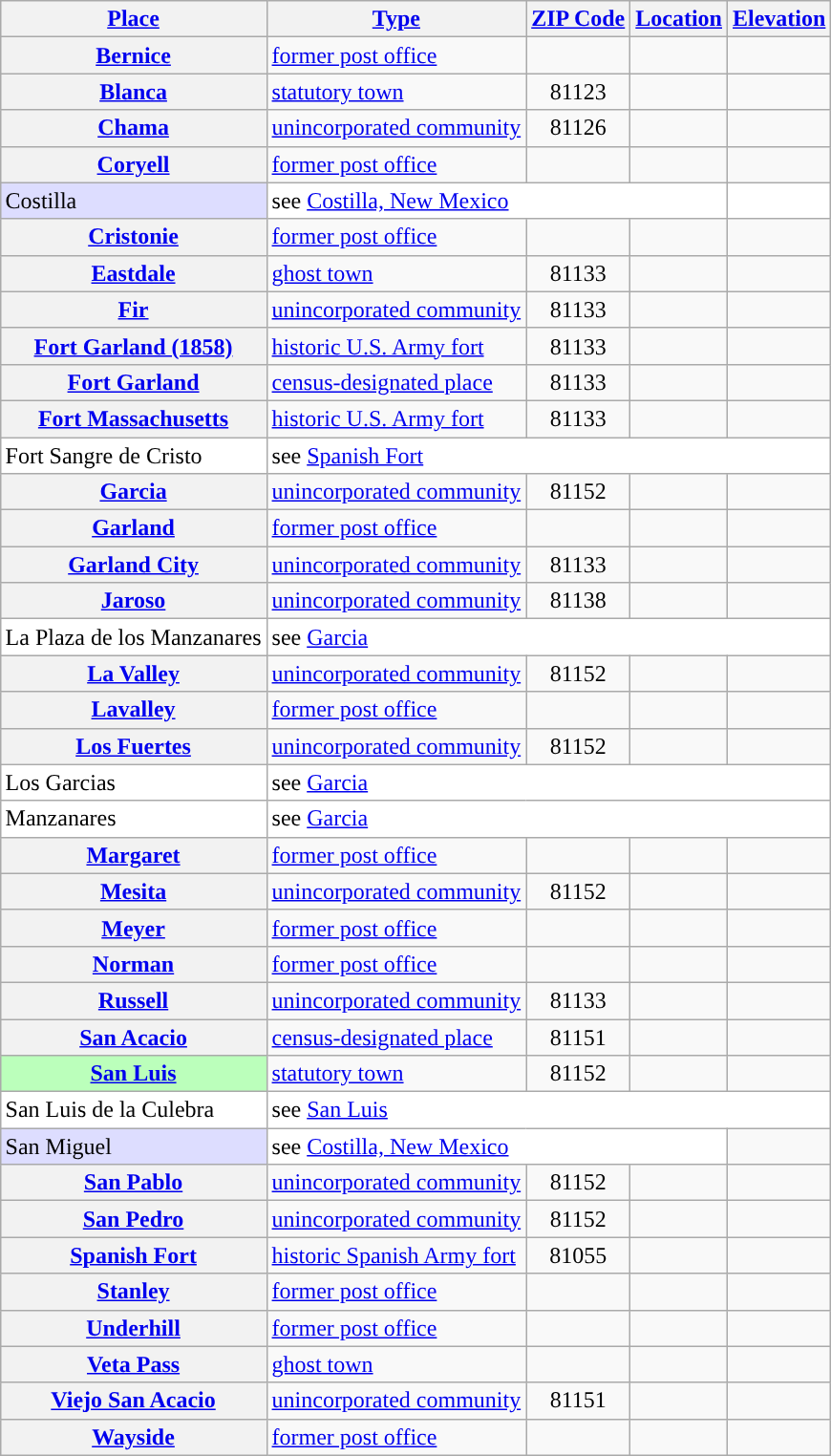<table class="wikitable sortable  plainrowheaders" style="margin:auto;">
<tr>
<th scope=col><a href='#'>Place</a></th>
<th scope=col><a href='#'>Type</a></th>
<th scope=col><a href='#'>ZIP Code</a></th>
<th scope=col><a href='#'>Location</a></th>
<th scope=col><a href='#'>Elevation</a></th>
</tr>
<tr>
<th scope=row><a href='#'>Bernice</a></th>
<td><a href='#'>former post office</a></td>
<td align=center></td>
<td></td>
<td></td>
</tr>
<tr>
<th scope=row><a href='#'>Blanca</a></th>
<td><a href='#'>statutory town</a></td>
<td align=center>81123</td>
<td></td>
<td align=right></td>
</tr>
<tr>
<th scope=row><a href='#'>Chama</a></th>
<td><a href='#'>unincorporated community</a></td>
<td align=center>81126</td>
<td></td>
<td align=right></td>
</tr>
<tr>
<th scope=row><a href='#'>Coryell</a></th>
<td><a href='#'>former post office</a></td>
<td align=center></td>
<td></td>
<td></td>
</tr>
<tr bgcolor=white>
<td style="background:#DDDDFF;">Costilla</td>
<td colspan=3>see <a href='#'>Costilla, New Mexico</a></td>
<td align=center></td>
</tr>
<tr>
<th scope=row><a href='#'>Cristonie</a></th>
<td><a href='#'>former post office</a></td>
<td align=center></td>
<td></td>
<td></td>
</tr>
<tr>
<th scope=row><a href='#'>Eastdale</a></th>
<td><a href='#'>ghost town</a></td>
<td align=center>81133</td>
<td></td>
<td align=right></td>
</tr>
<tr>
<th scope=row><a href='#'>Fir</a></th>
<td><a href='#'>unincorporated community</a></td>
<td align=center>81133</td>
<td></td>
<td align=right></td>
</tr>
<tr>
<th scope=row><a href='#'>Fort Garland (1858)</a></th>
<td><a href='#'>historic U.S. Army fort</a></td>
<td align=center>81133</td>
<td></td>
<td align=right></td>
</tr>
<tr>
<th scope=row><a href='#'>Fort Garland</a></th>
<td><a href='#'>census-designated place</a></td>
<td align=center>81133</td>
<td></td>
<td align=right></td>
</tr>
<tr>
<th scope=row><a href='#'>Fort Massachusetts</a></th>
<td><a href='#'>historic U.S. Army fort</a></td>
<td align=center>81133</td>
<td></td>
<td align=right></td>
</tr>
<tr bgcolor=white>
<td>Fort Sangre de Cristo</td>
<td colspan=4>see <a href='#'>Spanish Fort</a></td>
</tr>
<tr>
<th scope=row><a href='#'>Garcia</a></th>
<td><a href='#'>unincorporated community</a></td>
<td align=center>81152</td>
<td></td>
<td align=right></td>
</tr>
<tr>
<th scope=row><a href='#'>Garland</a></th>
<td><a href='#'>former post office</a></td>
<td align=center></td>
<td></td>
<td></td>
</tr>
<tr>
<th scope=row><a href='#'>Garland City</a></th>
<td><a href='#'>unincorporated community</a></td>
<td align=center>81133</td>
<td></td>
<td align=right></td>
</tr>
<tr>
<th scope=row><a href='#'>Jaroso</a></th>
<td><a href='#'>unincorporated community</a></td>
<td align=center>81138</td>
<td></td>
<td align=right></td>
</tr>
<tr bgcolor=white>
<td>La Plaza de los Manzanares</td>
<td colspan=4>see <a href='#'>Garcia</a></td>
</tr>
<tr>
<th scope=row><a href='#'>La Valley</a></th>
<td><a href='#'>unincorporated community</a></td>
<td align=center>81152</td>
<td></td>
<td align=right></td>
</tr>
<tr>
<th scope=row><a href='#'>Lavalley</a></th>
<td><a href='#'>former post office</a></td>
<td align=center></td>
<td></td>
<td></td>
</tr>
<tr>
<th scope=row><a href='#'>Los Fuertes</a></th>
<td><a href='#'>unincorporated community</a></td>
<td align=center>81152</td>
<td></td>
<td align=right></td>
</tr>
<tr bgcolor=white>
<td>Los Garcias</td>
<td colspan=4>see <a href='#'>Garcia</a></td>
</tr>
<tr bgcolor=white>
<td>Manzanares</td>
<td colspan=4>see <a href='#'>Garcia</a></td>
</tr>
<tr>
<th scope=row><a href='#'>Margaret</a></th>
<td><a href='#'>former post office</a></td>
<td align=center></td>
<td></td>
<td></td>
</tr>
<tr>
<th scope=row><a href='#'>Mesita</a></th>
<td><a href='#'>unincorporated community</a></td>
<td align=center>81152</td>
<td></td>
<td align=right></td>
</tr>
<tr>
<th scope=row><a href='#'>Meyer</a></th>
<td><a href='#'>former post office</a></td>
<td align=center></td>
<td></td>
<td></td>
</tr>
<tr>
<th scope=row><a href='#'>Norman</a></th>
<td><a href='#'>former post office</a></td>
<td align=center></td>
<td></td>
<td></td>
</tr>
<tr>
<th scope=row><a href='#'>Russell</a></th>
<td><a href='#'>unincorporated community</a></td>
<td align=center>81133</td>
<td></td>
<td align=right></td>
</tr>
<tr>
<th scope=row><a href='#'>San Acacio</a></th>
<td><a href='#'>census-designated place</a></td>
<td align=center>81151</td>
<td></td>
<td align=right></td>
</tr>
<tr>
<th scope=row style="background:#BBFFBB;"><a href='#'>San Luis</a></th>
<td><a href='#'>statutory town</a></td>
<td align=center>81152</td>
<td></td>
<td align=right></td>
</tr>
<tr bgcolor=white>
<td>San Luis de la Culebra</td>
<td colspan=4>see <a href='#'>San Luis</a></td>
</tr>
<tr bgcolor=white>
<td style="background:#DDDDFF;">San Miguel</td>
<td colspan=3>see <a href='#'>Costilla, New Mexico</a></td>
</tr>
<tr>
<th scope=row><a href='#'>San Pablo</a></th>
<td><a href='#'>unincorporated community</a></td>
<td align=center>81152</td>
<td></td>
<td align=right></td>
</tr>
<tr>
<th scope=row><a href='#'>San Pedro</a></th>
<td><a href='#'>unincorporated community</a></td>
<td align=center>81152</td>
<td></td>
<td align=right></td>
</tr>
<tr>
<th scope=row><a href='#'>Spanish Fort</a></th>
<td><a href='#'>historic Spanish Army fort</a></td>
<td align=center>81055</td>
<td></td>
<td align=right></td>
</tr>
<tr>
<th scope=row><a href='#'>Stanley</a></th>
<td><a href='#'>former post office</a></td>
<td align=center></td>
<td></td>
<td></td>
</tr>
<tr>
<th scope=row><a href='#'>Underhill</a></th>
<td><a href='#'>former post office</a></td>
<td align=center></td>
<td></td>
<td></td>
</tr>
<tr>
<th scope=row><a href='#'>Veta Pass</a></th>
<td><a href='#'>ghost town</a></td>
<td align=center></td>
<td></td>
<td></td>
</tr>
<tr>
<th scope=row><a href='#'>Viejo San Acacio</a></th>
<td><a href='#'>unincorporated community</a></td>
<td align=center>81151</td>
<td></td>
<td align=right></td>
</tr>
<tr>
<th scope=row><a href='#'>Wayside</a></th>
<td><a href='#'>former post office</a></td>
<td align=center></td>
<td></td>
<td></td>
</tr>
</table>
